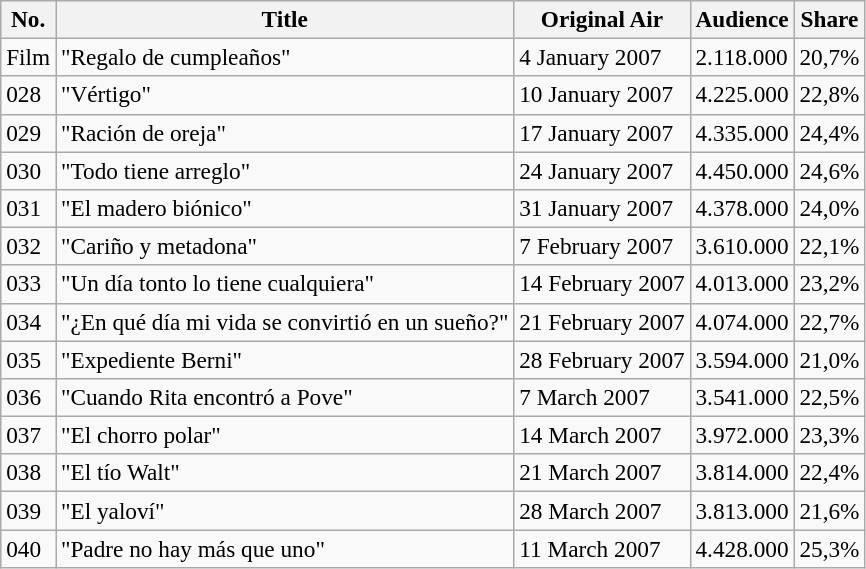<table class="sortable wikitable" style="font-size:97%;">
<tr>
<th><strong>No.</strong></th>
<th><strong>Title</strong></th>
<th><strong>Original Air</strong></th>
<th><strong>Audience</strong></th>
<th><strong>Share</strong></th>
</tr>
<tr>
<td>Film</td>
<td>"Regalo de cumpleaños"</td>
<td>4 January 2007</td>
<td>2.118.000</td>
<td>20,7%</td>
</tr>
<tr>
<td>028</td>
<td>"Vértigo"</td>
<td>10 January 2007</td>
<td>4.225.000</td>
<td>22,8%</td>
</tr>
<tr>
<td>029</td>
<td>"Ración de oreja"</td>
<td>17 January 2007</td>
<td>4.335.000</td>
<td>24,4%</td>
</tr>
<tr>
<td>030</td>
<td>"Todo tiene arreglo"</td>
<td>24 January 2007</td>
<td>4.450.000</td>
<td>24,6%</td>
</tr>
<tr>
<td>031</td>
<td>"El madero biónico"</td>
<td>31 January 2007</td>
<td>4.378.000</td>
<td>24,0%</td>
</tr>
<tr>
<td>032</td>
<td>"Cariño y metadona"</td>
<td>7 February 2007</td>
<td>3.610.000</td>
<td>22,1%</td>
</tr>
<tr>
<td>033</td>
<td>"Un día tonto lo tiene cualquiera"</td>
<td>14 February 2007</td>
<td>4.013.000</td>
<td>23,2%</td>
</tr>
<tr>
<td>034</td>
<td>"¿En qué día mi vida se convirtió en un sueño?"</td>
<td>21 February 2007</td>
<td>4.074.000</td>
<td>22,7%</td>
</tr>
<tr>
<td>035</td>
<td>"Expediente Berni"</td>
<td>28 February 2007</td>
<td>3.594.000</td>
<td>21,0%</td>
</tr>
<tr>
<td>036</td>
<td>"Cuando Rita encontró a Pove"</td>
<td>7 March 2007</td>
<td>3.541.000</td>
<td>22,5%</td>
</tr>
<tr>
<td>037</td>
<td>"El chorro polar"</td>
<td>14 March 2007</td>
<td>3.972.000</td>
<td>23,3%</td>
</tr>
<tr>
<td>038</td>
<td>"El tío Walt"</td>
<td>21 March 2007</td>
<td>3.814.000</td>
<td>22,4%</td>
</tr>
<tr>
<td>039</td>
<td>"El yaloví"</td>
<td>28 March 2007</td>
<td>3.813.000</td>
<td>21,6%</td>
</tr>
<tr>
<td>040</td>
<td>"Padre no hay más que uno"</td>
<td>11 March 2007</td>
<td>4.428.000</td>
<td>25,3%</td>
</tr>
</table>
